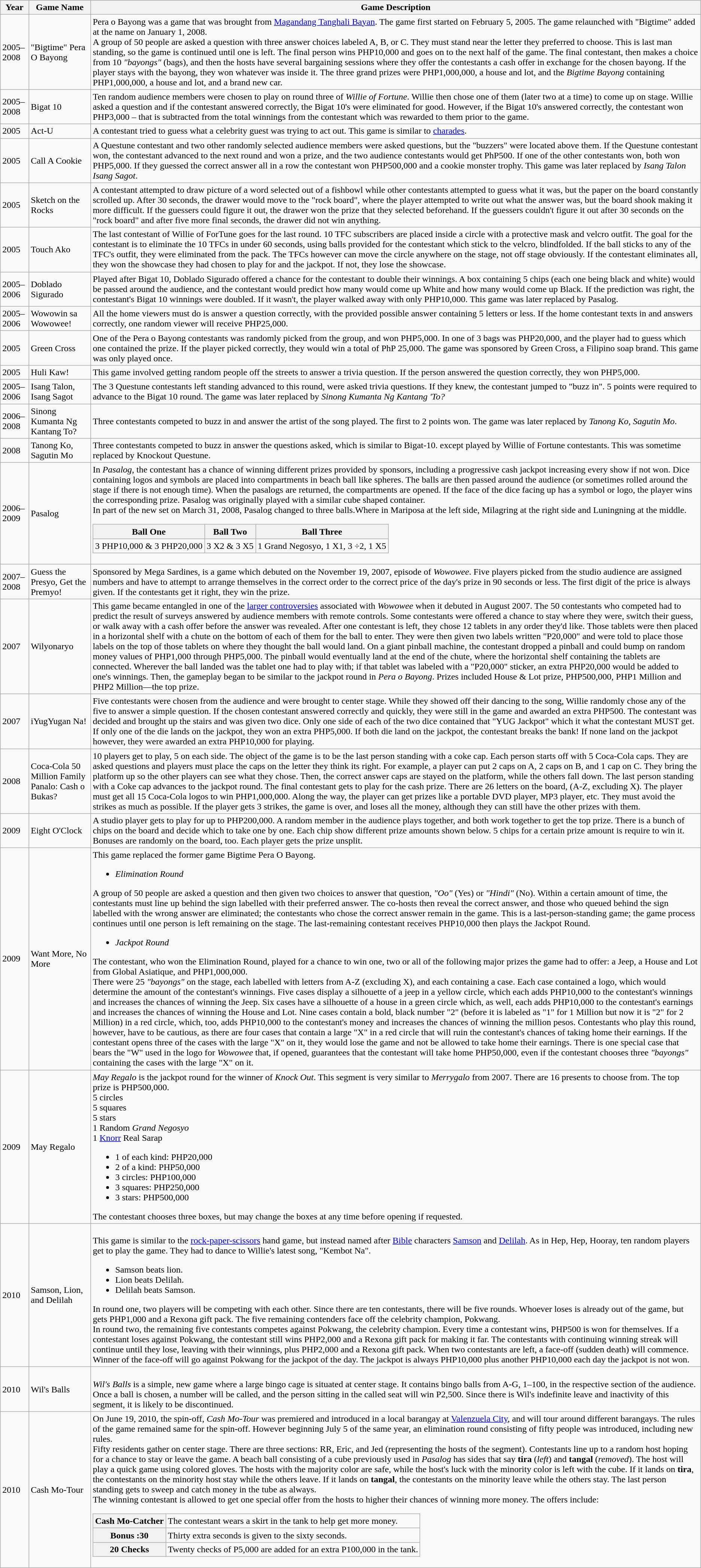<table class="wikitable">
<tr>
<th>Year</th>
<th>Game Name</th>
<th>Game Description</th>
</tr>
<tr>
<td>2005–2008</td>
<td>"Bigtime" Pera O Bayong</td>
<td>Pera o Bayong was a game that was brought from <a href='#'>Magandang Tanghali Bayan</a>. The game first started on February 5, 2005. The game relaunched with "Bigtime" added at the name on January 1, 2008.<br>A group of 50 people are asked a question with three answer choices labeled A, B, or C. They must stand near the letter they preferred to choose. This is last man standing, so the game is continued until one is left. The final person wins PHP10,000 and goes on to the next half of the game. The final contestant, then makes a choice from 10 <em>"bayongs"</em> (bags), and then the hosts have several bargaining sessions where they offer the contestants a cash offer in exchange for the chosen bayong. If the player stays with the bayong, they won whatever was inside it. The three grand prizes were PHP1,000,000, a house and lot, and the <em>Bigtime Bayong</em> containing PHP1,000,000, a house and lot, and a brand new car.</td>
</tr>
<tr>
<td>2005–2008</td>
<td>Bigat 10</td>
<td>Ten random audience members were chosen to play on round three of <em>Willie of Fortune</em>. Willie then chose one of them (later two at a time) to come up on stage. Willie asked a question and if the contestant answered correctly, the Bigat 10's were eliminated for good. However, if the Bigat 10's answered correctly, the contestant won PHP3,000 – that is subtracted from the total winnings from the contestant which was rewarded to them prior to the game.</td>
</tr>
<tr>
<td>2005</td>
<td>Act-U</td>
<td>A contestant tried to guess what a celebrity guest was trying to act out. This game is similar to <a href='#'>charades</a>.</td>
</tr>
<tr>
<td>2005</td>
<td>Call A Cookie</td>
<td>A Questune contestant and two other randomly selected audience members were asked questions, but the "buzzers" were located above them. If the Questune contestant won, the contestant advanced to the next round and won a prize, and the two audience contestants would get PhP500. If one of the other contestants won, both won PHP5,000. If they guessed the correct answer all in a row the contestant won PHP500,000 and a cookie monster trophy. This game was later replaced by <em>Isang Talon Isang Sagot</em>.</td>
</tr>
<tr>
<td>2005</td>
<td>Sketch on the Rocks</td>
<td>A contestant attempted to draw picture of a word selected out of a fishbowl while other contestants attempted to guess what it was, but the paper on the board constantly scrolled up. After 30 seconds, the drawer would move to the "rock board", where the player attempted to write out what the answer was, but the board shook making it more difficult. If the guessers could figure it out, the drawer won the prize that they selected beforehand. If the guessers couldn't figure it out after 30 seconds on the "rock board" and after five more final seconds, the drawer did not win anything.</td>
</tr>
<tr>
<td>2005</td>
<td>Touch Ako</td>
<td>The last contestant of Willie of ForTune goes for the last round. 10 TFC subscribers are placed inside a circle with a protective mask and velcro outfit. The goal for the contestant is to eliminate the 10 TFCs in under 60 seconds, using balls provided for the contestant which stick to the velcro, blindfolded. If the ball sticks to any of the TFC's outfit, they were eliminated from the pack. The TFCs however can move the circle anywhere on the stage, not off stage obviously. If the contestant eliminates all, they won the showcase they had chosen to play for and the jackpot. If not, they lose the showcase.</td>
</tr>
<tr>
<td>2005–2006</td>
<td>Doblado Sigurado</td>
<td>Played after Bigat 10, Doblado Sigurado offered a chance for the contestant to double their winnings. A box containing 5 chips (each one being black and white) would be passed around the audience, and the contestant would predict how many would come up White and how many would come up Black. If the prediction was right, the contestant's Bigat 10 winnings were doubled. If it wasn't, the player walked away with only PHP10,000. This game was later replaced by Pasalog.</td>
</tr>
<tr>
<td>2005–2006</td>
<td>Wowowin sa Wowowee!</td>
<td>All the home viewers must do is answer a question correctly, with the provided possible answer containing 5 letters or less. If the home contestant texts in and answers correctly, one random viewer will receive PHP25,000.</td>
</tr>
<tr>
<td>2005</td>
<td>Green Cross</td>
<td>One of the Pera o Bayong contestants was randomly picked from the group, and won PHP5,000. In one of 3 bags was PHP20,000, and the player had to guess which one contained the prize. If the player picked correctly, they would win a total of PhP 25,000. The game was sponsored by Green Cross, a Filipino soap brand. This game was only played once.</td>
</tr>
<tr>
<td>2005</td>
<td>Huli Kaw!</td>
<td>This game involved getting random people off the streets to answer a trivia question. If the person answered the question correctly, they won PHP5,000.</td>
</tr>
<tr>
<td>2005–2006</td>
<td>Isang Talon, Isang Sagot</td>
<td>The 3 Questune contestants left standing advanced to this round, were asked trivia questions. If they knew, the contestant jumped to "buzz in". 5 points were required to advance to the Bigat 10 round. The game was later replaced by <em>Sinong Kumanta Ng Kantang 'To?</em></td>
</tr>
<tr>
<td>2006–2008</td>
<td>Sinong Kumanta Ng Kantang To?</td>
<td>Three contestants competed to buzz in and answer the artist of the song played. The first to 2 points won. The game was later replaced by <em>Tanong Ko, Sagutin Mo</em>.</td>
</tr>
<tr>
<td>2008</td>
<td>Tanong Ko, Sagutin Mo</td>
<td>Three contestants competed to buzz in answer the questions asked, which is similar to Bigat-10. except played by Willie of Fortune contestants. This was sometime replaced by Knockout Questune.</td>
</tr>
<tr>
<td>2006–2009</td>
<td>Pasalog</td>
<td>In <em>Pasalog</em>, the contestant has a chance of winning different prizes provided by sponsors, including a progressive cash jackpot increasing every show if not won. Dice containing logos and symbols are placed into compartments in beach ball like spheres. The balls are then passed around the audience (or sometimes rolled around the stage if there is not enough time). When the pasalogs are returned, the compartments are opened. If the face of the dice facing up has a symbol or logo, the player wins the corresponding prize. Pasalog was originally played with a similar cube shaped container.<br>In part of the new set on March 31, 2008, Pasalog changed to three balls.Where in Mariposa at the left side, Milagring at the right side and Luningning at the middle.<table class="wikitable">
<tr>
<th>Ball One</th>
<th>Ball Two</th>
<th>Ball Three</th>
</tr>
<tr>
<td>3 PHP10,000 & 3 PHP20,000</td>
<td>3 X2 & 3 X5</td>
<td>1 Grand Negosyo, 1 X1, 3 ÷2, 1 X5</td>
</tr>
</table>
</td>
</tr>
<tr>
<td>2007–2008</td>
<td>Guess the Presyo, Get the Premyo!</td>
<td>Sponsored by Mega Sardines, is a game which debuted on the November 19, 2007, episode of <em>Wowowee</em>. Five players picked from the studio audience are assigned numbers and have to attempt to arrange themselves in the correct order to the correct price of the day's prize in 90 seconds or less. The first digit of the price is always given. If the contestants get it right, they win the prize.</td>
</tr>
<tr>
<td>2007</td>
<td>Wilyonaryo</td>
<td>This game became entangled in one of the <a href='#'>larger controversies</a> associated with <em>Wowowee</em> when it debuted in August 2007. The 50 contestants who competed had to predict the result of surveys answered by audience members with remote controls. Some contestants were offered a chance to stay where they were, switch their guess, or walk away with a cash offer before the answer was revealed. After one contestant is left, they chose 12 tablets in any order they'd like. Those tablets were then placed in a horizontal shelf with a chute on the bottom of each of them for the ball to enter. They were then given two labels written "P20,000" and were told to place those labels on the top of those tablets on where they thought the ball would land. On a giant pinball machine, the contestant dropped a pinball and could bump on random money values of PHP1,000 through PHP5,000. The pinball would eventually land at the end of the chute, where the horizontal shelf containing the tablets are connected. Wherever the ball landed was the tablet one had to play with; if that tablet was labeled with a "P20,000" sticker, an extra PHP20,000 would be added to one's winnings. Then, the gameplay began to be similar to the jackpot round in <em>Pera o Bayong</em>. Prizes included House & Lot prize, PHP500,000, PHP1 Million and PHP2 Million—the top prize.</td>
</tr>
<tr>
<td>2007</td>
<td>iYugYugan Na!</td>
<td>Five contestants were chosen from the audience and were brought to center stage. While they showed off their dancing to the song, Willie randomly chose any of the five to answer a simple question. If the chosen contestant answered correctly and quickly, they were still in the game and awarded an extra PHP500. The contestant was decided and brought up the stairs and was given two dice. Only one side of each of the two dice contained that "YUG Jackpot" which it what the contestant MUST get. If only one of the die lands on the jackpot, they won an extra PHP5,000. If both die land on the jackpot, the contestant breaks the bank! If none land on the jackpot however, they were awarded an extra PHP10,000 for playing.</td>
</tr>
<tr>
<td>2008</td>
<td>Coca-Cola 50 Million Family Panalo: Cash o Bukas?</td>
<td>10 players get to play, 5 on each side. The object of the game is to be the last person standing with a coke cap. Each person starts off with 5 Coca-Cola caps. They are asked questions and players must place the caps on the letter they think its right. For example, a player can put 2 caps on A, 2 caps on B, and 1 cap on C. They bring the platform up so the other players can see what they chose. Then, the correct answer caps are stayed on the platform, while the others fall down. The last person standing with a Coke cap advances to the jackpot round. The final contestant gets to play for the cash prize. There are 26 letters on the board, (A-Z, excluding X). The player must get all 15 Coca-Cola logos to win PHP1,000,000. Along the way, the player can get prizes like a portable DVD player, MP3 player, etc. They must avoid the strikes as much as possible. If the player gets 3 strikes, the game is over, and loses all the money, although they can still have the other prizes with them.</td>
</tr>
<tr>
<td>2009</td>
<td>Eight O'Clock</td>
<td>A studio player gets to play for up to PHP200,000. A random member in the audience plays together, and both work together to get the top prize. There is a bunch of chips on the board and decide which to take one by one. Each chip show different prize amounts shown below. 5 chips for a certain prize amount is require to win it. Bonuses are randomly on the board, too. Each player gets the prize unsplit.</td>
</tr>
<tr>
<td>2009</td>
<td>Want More, No More</td>
<td>This game replaced the former game Bigtime Pera O Bayong.<br><ul><li><em>Elimination Round</em></li></ul>A group of 50 people are asked a question and then given two choices to answer that question, <em>"Oo"</em> (Yes) or <em>"Hindi"</em> (No). Within a certain amount of time, the contestants must line up behind the sign labelled with their preferred answer. The co-hosts then reveal the correct answer, and those who queued behind the sign labelled with the wrong answer are eliminated; the contestants who chose the correct answer remain in the game. This is a last-person-standing game; the game process continues until one person is left remaining on the stage. The last-remaining contestant receives PHP10,000 then plays the Jackpot Round.<ul><li><em>Jackpot Round</em></li></ul>The contestant, who won the Elimination Round, played for a chance to win one, two or all of the following major prizes the game had to offer: a Jeep, a House and Lot from Global Asiatique, and PHP1,000,000.<br>There were 25 <em>"bayongs"</em> on the stage, each labelled with letters from A-Z (excluding X), and each containing a case. Each case contained a logo, which would determine the amount of the contestant's winnings. Five cases display a silhouette of a jeep in a yellow circle, which each adds PHP10,000 to the contestant's winnings and increases the chances of winning the Jeep. Six cases have a silhouette of a house in a green circle which, as well, each adds PHP10,000 to the contestant's earnings and increases the chances of winning the House and Lot. Nine cases contain a bold, black number "2" (before it is labeled as "1" for 1 Million but now it is "2" for 2 Million) in a red circle, which, too, adds PHP10,000 to the contestant's money and increases the chances of winning the million pesos. Contestants who play this round, however, have to be cautious, as there are four cases that contain a large "X" in a red circle that will ruin the contestant's chances of taking home their earnings. If the contestant opens three of the cases with the large "X" on it, they would lose the game and not be allowed to take home their earnings. There is one special case that bears the "W" used in the logo for <em>Wowowee</em> that, if opened, guarantees that the contestant will take home PHP50,000, even if the contestant chooses three <em>"bayongs"</em> containing the cases with the large "X" on it.</td>
</tr>
<tr>
<td>2009</td>
<td>May Regalo</td>
<td><em>May Regalo</em> is the jackpot round for the winner of <em>Knock Out</em>. This segment is very similar to <em>Merrygalo</em> from 2007. There are 16 presents to choose from. The top prize is PHP500,000.<br>5 circles<br>
5 squares<br>
5 stars<br>
1 Random <em>Grand Negosyo</em><br>
1 <a href='#'>Knorr</a> Real Sarap<ul><li>1 of each kind: PHP20,000</li><li>2 of a kind: PHP50,000</li><li>3 circles: PHP100,000</li><li>3 squares: PHP250,000</li><li>3 stars: PHP500,000</li></ul>The contestant chooses three boxes, but may change the boxes at any time before opening if requested.</td>
</tr>
<tr>
<td>2010</td>
<td>Samson, Lion, and Delilah</td>
<td><br>This game is similar to the <a href='#'>rock-paper-scissors</a> hand game, but instead named after <a href='#'>Bible</a> characters <a href='#'>Samson</a> and <a href='#'>Delilah</a>. As in Hep, Hep, Hooray, ten random players get to play the game. They had to dance to Willie's latest song, "Kembot Na".<ul><li>Samson beats lion.</li><li>Lion beats Delilah.</li><li>Delilah beats Samson.</li></ul>In round one, two players will be competing with each other. Since there are ten contestants, there will be five rounds. Whoever loses is already out of the game, but gets PHP1,000 and a Rexona gift pack. The five remaining contenders face off the celebrity champion, Pokwang.<br>In round two, the remaining five contestants competes against Pokwang, the celebrity champion. Every time a contestant wins, PHP500 is won for themselves. If a contestant loses against Pokwang, the contestant still wins PHP2,000 and a Rexona gift pack for making it far. The contestants with continuing winning streak will continue until they lose, leaving with their winnings, plus PHP2,000 and a Rexona gift pack. When two contestants are left, a face-off (sudden death) will commence. Winner of the face-off will go against Pokwang for the jackpot of the day. The jackpot is always PHP10,000 plus another PHP10,000 each day the jackpot is not won.</td>
</tr>
<tr>
<td>2010</td>
<td>Wil's Balls</td>
<td><br><em>Wil's Balls</em> is a simple, new game where a large bingo cage is situated at center stage. It contains bingo balls from A-G, 1–100, in the respective section of the audience. Once a ball is chosen, a number will be called, and the person sitting in the called seat will win P2,500. Since there is Wil's indefinite leave and inactivity of this segment, it is likely to be discontinued.</td>
</tr>
<tr>
<td>2010</td>
<td>Cash Mo-Tour</td>
<td>On June 19, 2010, the spin-off, <em>Cash Mo-Tour</em> was premiered and introduced in a local barangay at <a href='#'>Valenzuela City</a>, and will tour around different barangays. The rules of the game remained same for the spin-off. However beginning July 5 of the same year, an elimination round consisting of fifty people was introduced, including new rules.<br>Fifty residents gather on center stage. There are three sections: RR, Eric, and Jed (representing the hosts of the segment). Contestants line up to a random host hoping for a chance to stay or leave the game. A beach ball consisting of a cube previously used in <em>Pasalog</em> has sides that say <strong>tira</strong> (<em>left</em>) and <strong>tangal</strong> (<em>removed</em>). The host will play a quick game using colored gloves. The hosts with the majority color are safe, while the host's luck with the minority color is left with the cube. If it lands on <strong>tira</strong>, the contestants on the minority host stay while the others leave. If it lands on <strong>tangal</strong>, the contestants on the minority leave while the others stay. The last person standing gets to sweep and catch money in the tube as always.<br>The winning contestant is allowed to get one special offer from the hosts to higher their chances of winning more money. The offers include:<table class="wikitable">
<tr>
<th>Cash Mo-Catcher</th>
<td>The contestant wears a skirt in the tank to help get more money.</td>
</tr>
<tr>
<th>Bonus :30</th>
<td>Thirty extra seconds is given to the sixty seconds.</td>
</tr>
<tr>
<th>20 Checks</th>
<td>Twenty checks of P5,000 are added for an extra P100,000 in the tank.</td>
</tr>
</table>
</td>
</tr>
</table>
